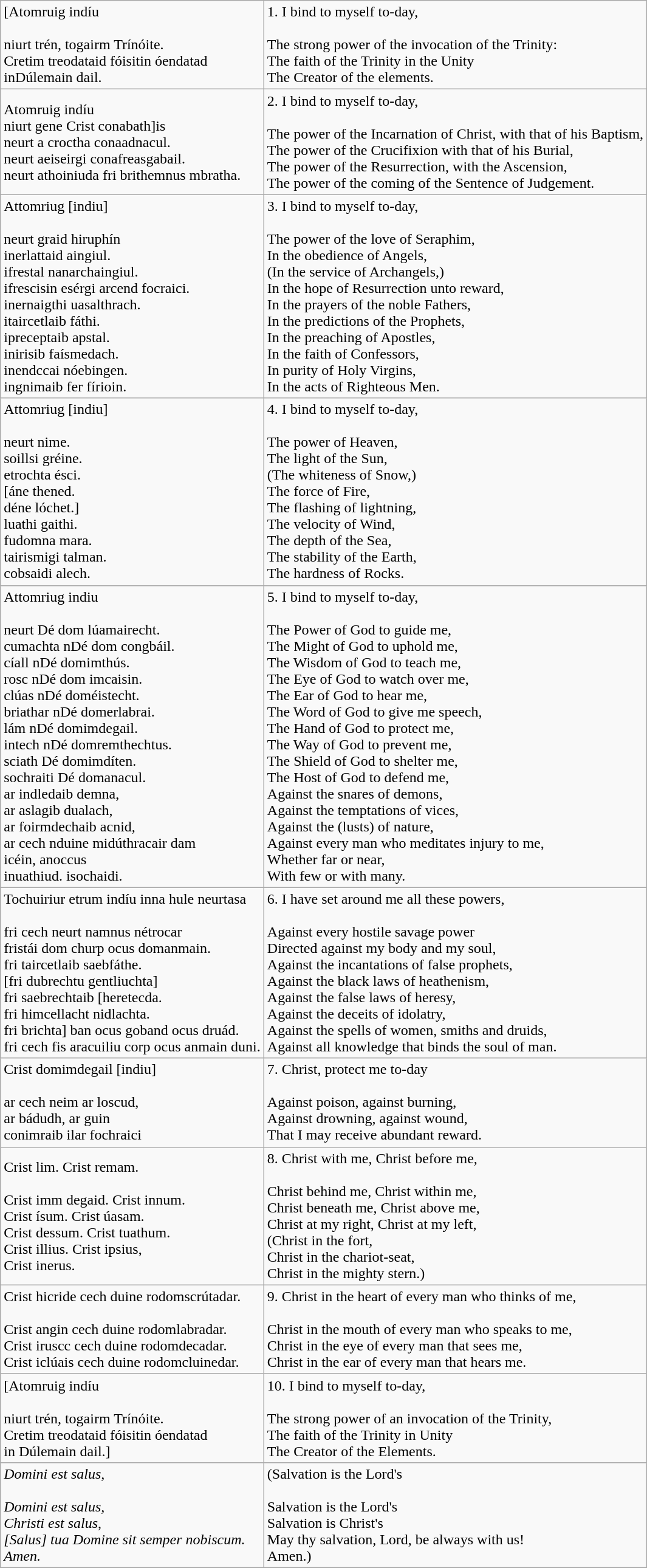<table class="wikitable">
<tr>
<td>[Atomruig indíu<br><br>niurt trén, togairm Trínóite.<br> 
Cretim treodataid fóisitin óendatad<br> 
inDúlemain dail.</td>
<td>1. I bind to myself to-day,<br><br>The strong power of the invocation of the Trinity:<br>
The faith of the Trinity in the Unity<br>
The Creator of the elements.</td>
</tr>
<tr>
<td>Atomruig indíu<br>niurt gene Crist conabath]is<br>
neurt a croctha conaadnacul.<br>
neurt aeiseirgi conafreasgabail.<br>
neurt athoiniuda fri brithemnus mbratha.</td>
<td>2. I bind to myself to-day,<br><br>The power of the Incarnation of Christ,  with that of  his Baptism,<br>
The power of the Crucifixion with that of his Burial,<br>
The power of the Resurrection, with the Ascension,<br>
The power of the coming of the Sentence of Judgement.</td>
</tr>
<tr>
<td>Attomriug [indiu]<br><br>neurt graid hiruphín<br>
inerlattaid aingiul.<br>
ifrestal nanarchaingiul.<br>
ifrescisin esérgi arcend focraici.<br>
inernaigthi uasalthrach.<br>
itaircetlaib fáthi.<br>
ipreceptaib apstal.<br>
inirisib faísmedach.<br>
inendccai nóebingen.<br>
ingnimaib fer fírioin.</td>
<td>3. I bind to myself to-day,<br><br>The power of the love of Seraphim,<br>
In the obedience of Angels,<br>
(In the service of Archangels,)<br>
In the hope of Resurrection unto reward,<br>
In the prayers of the noble Fathers,<br>
In the predictions of the Prophets,<br>
In the preaching of Apostles,<br>
In the faith of Confessors,<br>
In purity of Holy Virgins,<br>
In the acts of Righteous Men.</td>
</tr>
<tr>
<td>Attomriug [indiu]<br><br>neurt nime.<br>
soillsi gréine.<br>
etrochta ésci.<br>
[áne thened.<br>
déne lóchet.]<br>
luathi gaithi.<br>
fudomna mara.<br>
tairismigi talman.<br>
cobsaidi alech.</td>
<td>4. I bind to myself to-day,<br><br>The power of Heaven,<br>
The light of the Sun,<br>
(The whiteness of Snow,)<br>
The force of Fire,<br>
The flashing of lightning,<br>
The velocity of Wind,<br>
The depth of the Sea,<br>
The stability of the Earth,<br>
The hardness of Rocks.</td>
</tr>
<tr>
<td>Attomriug indiu<br><br>neurt Dé dom lúamairecht.<br>
cumachta nDé dom congbáil.<br>
cíall nDé domimthús.<br>
rosc nDé dom imcaisin.<br>
clúas nDé doméistecht.<br>
briathar nDé domerlabrai.<br>
lám nDé domimdegail.<br>
intech nDé domremthechtus.<br>
sciath Dé domimdíten.<br>
sochraiti Dé domanacul.<br>
ar indledaib demna,<br>
ar aslagib dualach,<br>
ar foirmdechaib acnid,<br>
ar cech nduine midúthracair dam<br>
icéin, anoccus<br>
inuathiud. isochaidi.</td>
<td>5. I bind to myself to-day,<br><br>The Power of God to guide me,<br>
The Might of God to uphold me,<br>
The Wisdom of God to teach me,<br>
The Eye of God to watch over me,<br>
The Ear of God to hear me,<br>
The Word of God to give me speech,<br>
The Hand of God to protect me,<br>
The Way of God to prevent me,<br>
The Shield of God to shelter me,<br>
The Host of God to defend me,<br>
Against the snares of demons,<br>
Against the temptations of vices,<br>
Against the (lusts) of nature,
<br>
Against every man who meditates injury to me,<br>
Whether far or near,<br>
With few or with many.</td>
</tr>
<tr>
<td>Tochuiriur etrum indíu inna hule neurtasa<br><br>fri cech neurt namnus nétrocar<br> fristái dom churp ocus domanmain.<br>
fri taircetlaib saebfáthe.<br>
[fri dubrechtu gentliuchta]<br>
fri saebrechtaib [heretecda.<br>
fri himcellacht nidlachta.<br>
fri brichta] ban ocus goband ocus druád.<br>
fri cech fis aracuiliu corp ocus anmain duni.</td>
<td>6. I have set around me all these powers,<br><br>Against every hostile savage power<br>
Directed against my body and my soul,<br>
Against the incantations of false prophets,<br>
Against the black laws of heathenism,<br>
Against the false laws of heresy,<br>
Against the deceits of idolatry,<br>
Against the spells of women, smiths and druids,<br>
Against all knowledge that binds the soul of man.</td>
</tr>
<tr>
<td>Crist domimdegail [indiu]<br><br>ar cech neim ar loscud, <br>
ar bádudh, ar guin<br>
conimraib ilar fochraici</td>
<td>7. Christ, protect me to-day<br><br>Against poison, against burning,<br>
Against drowning, against wound,<br>
That I may receive abundant reward.<br></td>
</tr>
<tr>
<td>Crist lim. Crist remam.<br><br>Crist imm degaid. Crist innum.<br>
Crist ísum. Crist úasam.<br>
Crist dessum. Crist tuathum.<br>
Crist illius. Crist ipsius,<br>
Crist inerus.<br></td>
<td>8. Christ with me, Christ before me,<br><br>Christ behind me, Christ within me,<br>
Christ beneath me, Christ above me,<br>
Christ at my right, Christ at my left,<br>
(Christ in the fort,<br>
Christ in the chariot-seat,<br>
Christ in the mighty stern.)</td>
</tr>
<tr>
<td>Crist hicride cech duine rodomscrútadar.<br><br>Crist angin cech duine rodomlabradar.<br>
Crist iruscc cech duine rodomdecadar.<br>
Crist iclúais cech duine rodomcluinedar.</td>
<td>9. Christ in the heart of every man who thinks of me,<br><br>Christ in the mouth of every man who speaks to me,<br>
Christ in the eye of every man that sees me,<br>
Christ in the ear of every man that hears me.</td>
</tr>
<tr>
<td>[Atomruig indíu<br><br>niurt trén, togairm Trínóite.<br> 
Cretim treodataid fóisitin óendatad<br> 
in Dúlemain dail.]</td>
<td>10. I bind to myself to-day,<br><br>The strong power of an invocation of the Trinity,<br>
The faith of the Trinity in Unity<br>
The Creator of the Elements.</td>
</tr>
<tr>
<td><em>Domini est salus,</em><br><br><em>Domini est salus,</em><br>
<em>Christi est salus,</em><br>
<em>[Salus] tua Domine sit semper nobiscum.</em><br>
<em>Amen.</em><br></td>
<td>(Salvation is the Lord's<br><br>Salvation is the Lord's<br>
Salvation is Christ's<br>
May thy salvation, Lord, be always with us!<br>
Amen.)</td>
</tr>
<tr>
</tr>
</table>
